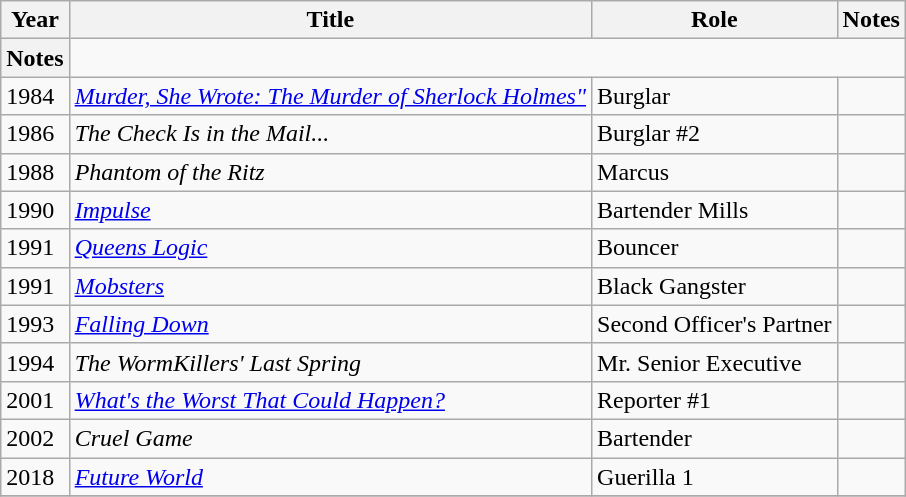<table class="wikitable">
<tr>
<th>Year</th>
<th>Title</th>
<th>Role</th>
<th>Notes</th>
</tr>
<tr>
<th>Notes</th>
</tr>
<tr>
<td>1984</td>
<td><em><a href='#'>Murder, She Wrote: The Murder of Sherlock Holmes"</a></em></td>
<td>Burglar</td>
<td></td>
</tr>
<tr>
<td>1986</td>
<td><em>The Check Is in the Mail...</em></td>
<td>Burglar #2</td>
<td></td>
</tr>
<tr>
<td>1988</td>
<td><em>Phantom of the Ritz</em></td>
<td>Marcus</td>
<td></td>
</tr>
<tr>
<td>1990</td>
<td><em><a href='#'>Impulse</a></em></td>
<td>Bartender Mills</td>
<td></td>
</tr>
<tr>
<td>1991</td>
<td><em><a href='#'>Queens Logic</a></em></td>
<td>Bouncer</td>
<td></td>
</tr>
<tr>
<td>1991</td>
<td><em><a href='#'>Mobsters</a></em></td>
<td>Black Gangster</td>
<td></td>
</tr>
<tr>
<td>1993</td>
<td><em><a href='#'>Falling Down</a></em></td>
<td>Second Officer's Partner</td>
<td></td>
</tr>
<tr>
<td>1994</td>
<td><em>The WormKillers' Last Spring</em></td>
<td>Mr. Senior Executive</td>
<td></td>
</tr>
<tr>
<td>2001</td>
<td><em><a href='#'>What's the Worst That Could Happen?</a></em></td>
<td>Reporter #1</td>
<td></td>
</tr>
<tr>
<td>2002</td>
<td><em>Cruel Game</em></td>
<td>Bartender</td>
<td></td>
</tr>
<tr>
<td>2018</td>
<td><em><a href='#'>Future World</a></em></td>
<td>Guerilla 1</td>
<td></td>
</tr>
<tr>
</tr>
</table>
